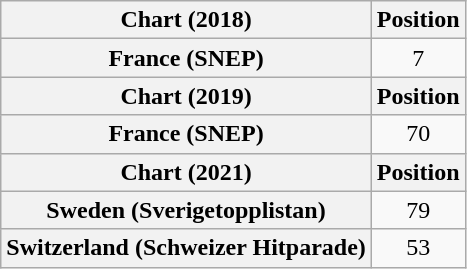<table class="wikitable plainrowheaders" style="text-align:center">
<tr>
<th scope="col">Chart (2018)</th>
<th scope="col">Position</th>
</tr>
<tr>
<th scope="row">France (SNEP)</th>
<td>7</td>
</tr>
<tr>
<th scope="col">Chart (2019)</th>
<th scope="col">Position</th>
</tr>
<tr>
<th scope="row">France (SNEP)</th>
<td>70</td>
</tr>
<tr>
<th scope="col">Chart (2021)</th>
<th scope="col">Position</th>
</tr>
<tr>
<th scope="row">Sweden (Sverigetopplistan)</th>
<td>79</td>
</tr>
<tr>
<th scope="row">Switzerland (Schweizer Hitparade)</th>
<td>53</td>
</tr>
</table>
